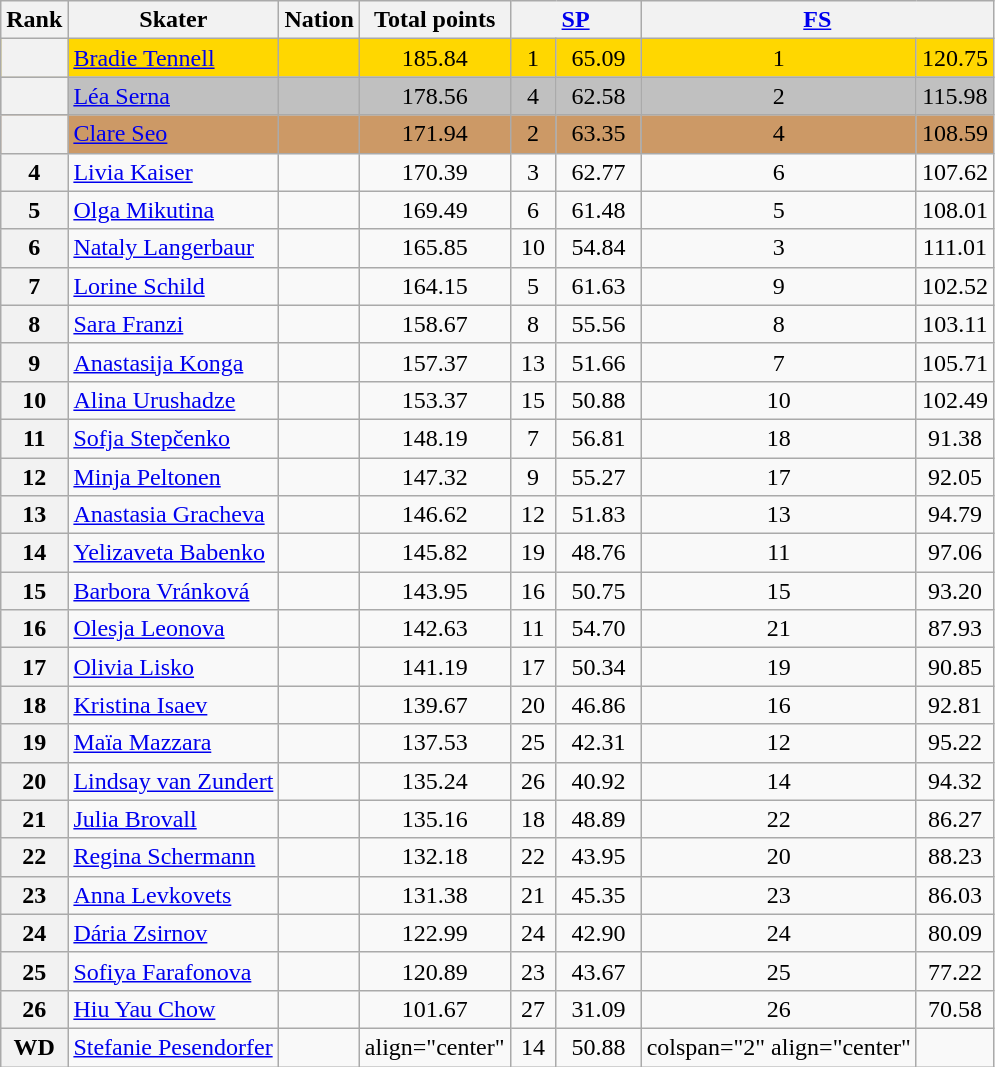<table class="wikitable sortable" style="text-align:left">
<tr>
<th scope="col">Rank</th>
<th scope="col">Skater</th>
<th scope="col">Nation</th>
<th scope="col">Total points</th>
<th scope="col" colspan="2" width="80px"><a href='#'>SP</a></th>
<th scope="col" colspan="2" width="80px"><a href='#'>FS</a></th>
</tr>
<tr bgcolor="gold">
<th scope="row"></th>
<td><a href='#'>Bradie Tennell</a></td>
<td></td>
<td align="center">185.84</td>
<td align="center">1</td>
<td align="center">65.09</td>
<td align="center">1</td>
<td align="center">120.75</td>
</tr>
<tr bgcolor="silver">
<th scope="row"></th>
<td><a href='#'>Léa Serna</a></td>
<td></td>
<td align="center">178.56</td>
<td align="center">4</td>
<td align="center">62.58</td>
<td align="center">2</td>
<td align="center">115.98</td>
</tr>
<tr bgcolor="cc9966">
<th scope="row"></th>
<td><a href='#'>Clare Seo</a></td>
<td></td>
<td align="center">171.94</td>
<td align="center">2</td>
<td align="center">63.35</td>
<td align="center">4</td>
<td align="center">108.59</td>
</tr>
<tr>
<th scope="row">4</th>
<td><a href='#'>Livia Kaiser</a></td>
<td></td>
<td align="center">170.39</td>
<td align="center">3</td>
<td align="center">62.77</td>
<td align="center">6</td>
<td align="center">107.62</td>
</tr>
<tr>
<th scope="row">5</th>
<td><a href='#'>Olga Mikutina</a></td>
<td></td>
<td align="center">169.49</td>
<td align="center">6</td>
<td align="center">61.48</td>
<td align="center">5</td>
<td align="center">108.01</td>
</tr>
<tr>
<th scope="row">6</th>
<td><a href='#'>Nataly Langerbaur</a></td>
<td></td>
<td align="center">165.85</td>
<td align="center">10</td>
<td align="center">54.84</td>
<td align="center">3</td>
<td align="center">111.01</td>
</tr>
<tr>
<th scope="row">7</th>
<td><a href='#'>Lorine Schild</a></td>
<td></td>
<td align="center">164.15</td>
<td align="center">5</td>
<td align="center">61.63</td>
<td align="center">9</td>
<td align="center">102.52</td>
</tr>
<tr>
<th scope="row">8</th>
<td><a href='#'>Sara Franzi</a></td>
<td></td>
<td align="center">158.67</td>
<td align="center">8</td>
<td align="center">55.56</td>
<td align="center">8</td>
<td align="center">103.11</td>
</tr>
<tr>
<th scope="row">9</th>
<td><a href='#'>Anastasija Konga</a></td>
<td></td>
<td align="center">157.37</td>
<td align="center">13</td>
<td align="center">51.66</td>
<td align="center">7</td>
<td align="center">105.71</td>
</tr>
<tr>
<th scope="row">10</th>
<td><a href='#'>Alina Urushadze</a></td>
<td></td>
<td align="center">153.37</td>
<td align="center">15</td>
<td align="center">50.88</td>
<td align="center">10</td>
<td align="center">102.49</td>
</tr>
<tr>
<th scope="row">11</th>
<td><a href='#'>Sofja Stepčenko</a></td>
<td></td>
<td align="center">148.19</td>
<td align="center">7</td>
<td align="center">56.81</td>
<td align="center">18</td>
<td align="center">91.38</td>
</tr>
<tr>
<th scope="row">12</th>
<td><a href='#'>Minja Peltonen</a></td>
<td></td>
<td align="center">147.32</td>
<td align="center">9</td>
<td align="center">55.27</td>
<td align="center">17</td>
<td align="center">92.05</td>
</tr>
<tr>
<th scope="row">13</th>
<td><a href='#'>Anastasia Gracheva</a></td>
<td></td>
<td align="center">146.62</td>
<td align="center">12</td>
<td align="center">51.83</td>
<td align="center">13</td>
<td align="center">94.79</td>
</tr>
<tr>
<th scope="row">14</th>
<td><a href='#'>Yelizaveta Babenko</a></td>
<td></td>
<td align="center">145.82</td>
<td align="center">19</td>
<td align="center">48.76</td>
<td align="center">11</td>
<td align="center">97.06</td>
</tr>
<tr>
<th scope="row">15</th>
<td><a href='#'>Barbora Vránková</a></td>
<td></td>
<td align="center">143.95</td>
<td align="center">16</td>
<td align="center">50.75</td>
<td align="center">15</td>
<td align="center">93.20</td>
</tr>
<tr>
<th scope="row">16</th>
<td><a href='#'>Olesja Leonova</a></td>
<td></td>
<td align="center">142.63</td>
<td align="center">11</td>
<td align="center">54.70</td>
<td align="center">21</td>
<td align="center">87.93</td>
</tr>
<tr>
<th scope="row">17</th>
<td><a href='#'>Olivia Lisko</a></td>
<td></td>
<td align="center">141.19</td>
<td align="center">17</td>
<td align="center">50.34</td>
<td align="center">19</td>
<td align="center">90.85</td>
</tr>
<tr>
<th scope="row">18</th>
<td><a href='#'>Kristina Isaev</a></td>
<td></td>
<td align="center">139.67</td>
<td align="center">20</td>
<td align="center">46.86</td>
<td align="center">16</td>
<td align="center">92.81</td>
</tr>
<tr>
<th scope="row">19</th>
<td><a href='#'>Maïa Mazzara</a></td>
<td></td>
<td align="center">137.53</td>
<td align="center">25</td>
<td align="center">42.31</td>
<td align="center">12</td>
<td align="center">95.22</td>
</tr>
<tr>
<th scope="row">20</th>
<td><a href='#'>Lindsay van Zundert</a></td>
<td></td>
<td align="center">135.24</td>
<td align="center">26</td>
<td align="center">40.92</td>
<td align="center">14</td>
<td align="center">94.32</td>
</tr>
<tr>
<th scope="row">21</th>
<td><a href='#'>Julia Brovall</a></td>
<td></td>
<td align="center">135.16</td>
<td align="center">18</td>
<td align="center">48.89</td>
<td align="center">22</td>
<td align="center">86.27</td>
</tr>
<tr>
<th scope="row">22</th>
<td><a href='#'>Regina Schermann</a></td>
<td></td>
<td align="center">132.18</td>
<td align="center">22</td>
<td align="center">43.95</td>
<td align="center">20</td>
<td align="center">88.23</td>
</tr>
<tr>
<th scope="row">23</th>
<td><a href='#'>Anna Levkovets</a></td>
<td></td>
<td align="center">131.38</td>
<td align="center">21</td>
<td align="center">45.35</td>
<td align="center">23</td>
<td align="center">86.03</td>
</tr>
<tr>
<th scope="row">24</th>
<td><a href='#'>Dária Zsirnov</a></td>
<td></td>
<td align="center">122.99</td>
<td align="center">24</td>
<td align="center">42.90</td>
<td align="center">24</td>
<td align="center">80.09</td>
</tr>
<tr>
<th scope="row">25</th>
<td><a href='#'>Sofiya Farafonova</a></td>
<td></td>
<td align="center">120.89</td>
<td align="center">23</td>
<td align="center">43.67</td>
<td align="center">25</td>
<td align="center">77.22</td>
</tr>
<tr>
<th scope="row">26</th>
<td><a href='#'>Hiu Yau Chow</a></td>
<td></td>
<td align="center">101.67</td>
<td align="center">27</td>
<td align="center">31.09</td>
<td align="center">26</td>
<td align="center">70.58</td>
</tr>
<tr>
<th scope="row">WD</th>
<td><a href='#'>Stefanie Pesendorfer</a></td>
<td></td>
<td>align="center" </td>
<td align="center">14</td>
<td align="center">50.88</td>
<td>colspan="2" align="center" </td>
</tr>
</table>
